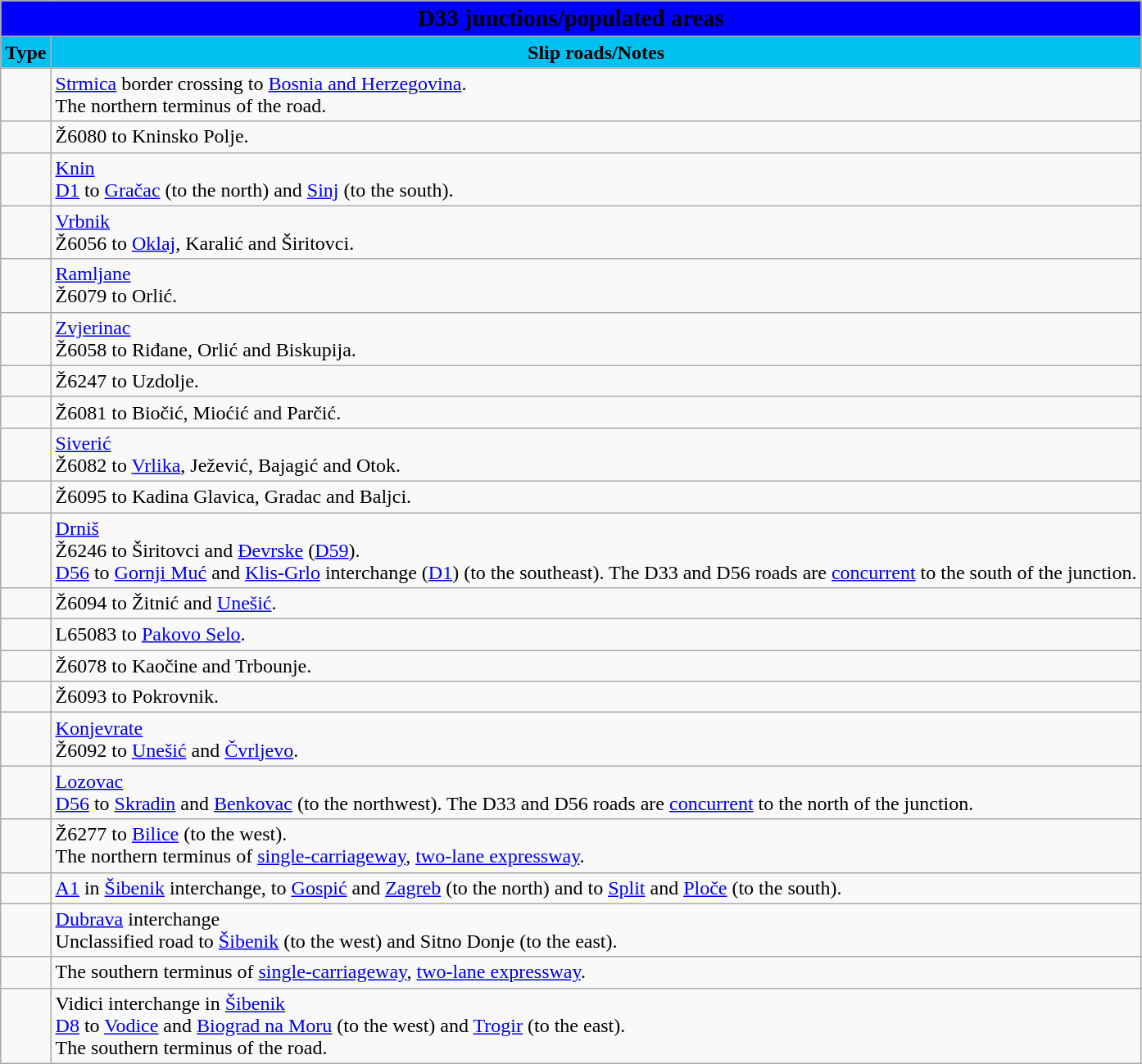<table class="wikitable">
<tr>
<td colspan=2 bgcolor=blue align=center style=margin-top:15><span><big><strong>D33 junctions/populated areas</strong></big></span></td>
</tr>
<tr>
<td align=center bgcolor=00c0f0><strong>Type</strong></td>
<td align=center bgcolor=00c0f0><strong>Slip roads/Notes</strong></td>
</tr>
<tr>
<td></td>
<td><a href='#'>Strmica</a> border crossing to <a href='#'>Bosnia and Herzegovina</a>.<br>The northern terminus of the road.</td>
</tr>
<tr>
<td></td>
<td>Ž6080 to Kninsko Polje.</td>
</tr>
<tr>
<td></td>
<td><a href='#'>Knin</a><br> <a href='#'>D1</a> to <a href='#'>Gračac</a> (to the north) and <a href='#'>Sinj</a> (to the south).</td>
</tr>
<tr>
<td></td>
<td><a href='#'>Vrbnik</a><br>Ž6056 to <a href='#'>Oklaj</a>, Karalić and Širitovci.</td>
</tr>
<tr>
<td></td>
<td><a href='#'>Ramljane</a><br>Ž6079 to Orlić.</td>
</tr>
<tr>
<td></td>
<td><a href='#'>Zvjerinac</a><br>Ž6058 to Riđane, Orlić and Biskupija.</td>
</tr>
<tr>
<td></td>
<td>Ž6247 to Uzdolje.</td>
</tr>
<tr>
<td></td>
<td>Ž6081 to Biočić, Mioćić and Parčić.</td>
</tr>
<tr>
<td></td>
<td><a href='#'>Siverić</a><br>Ž6082 to <a href='#'>Vrlika</a>, Ježević, Bajagić and Otok.</td>
</tr>
<tr>
<td></td>
<td>Ž6095 to Kadina Glavica, Gradac and Baljci.</td>
</tr>
<tr>
<td></td>
<td><a href='#'>Drniš</a><br>Ž6246 to Širitovci and <a href='#'>Đevrske</a> (<a href='#'>D59</a>).<br> <a href='#'>D56</a> to <a href='#'>Gornji Muć</a> and <a href='#'>Klis-Grlo</a> interchange (<a href='#'>D1</a>) (to the southeast). The D33 and D56 roads are <a href='#'>concurrent</a> to the south of the junction.</td>
</tr>
<tr>
<td></td>
<td>Ž6094 to Žitnić and <a href='#'>Unešić</a>.</td>
</tr>
<tr>
<td></td>
<td>L65083 to <a href='#'>Pakovo Selo</a>.</td>
</tr>
<tr>
<td></td>
<td>Ž6078 to Kaočine and Trbounje.</td>
</tr>
<tr>
<td></td>
<td>Ž6093 to Pokrovnik.</td>
</tr>
<tr>
<td></td>
<td><a href='#'>Konjevrate</a><br>Ž6092 to <a href='#'>Unešić</a> and <a href='#'>Čvrljevo</a>.</td>
</tr>
<tr>
<td></td>
<td><a href='#'>Lozovac</a><br> <a href='#'>D56</a> to <a href='#'>Skradin</a> and <a href='#'>Benkovac</a> (to the northwest). The D33 and D56 roads are <a href='#'>concurrent</a> to the north of the junction.</td>
</tr>
<tr>
<td><br></td>
<td>Ž6277 to <a href='#'>Bilice</a> (to the west).<br>The northern terminus of <a href='#'>single-carriageway</a>, <a href='#'>two-lane expressway</a>.</td>
</tr>
<tr>
<td></td>
<td> <a href='#'>A1</a> in <a href='#'>Šibenik</a> interchange, to <a href='#'>Gospić</a> and <a href='#'>Zagreb</a> (to the north) and to <a href='#'>Split</a> and <a href='#'>Ploče</a> (to the south).</td>
</tr>
<tr>
<td></td>
<td><a href='#'>Dubrava</a> interchange<br>Unclassified road to <a href='#'>Šibenik</a> (to the west) and Sitno Donje (to the east).</td>
</tr>
<tr>
<td></td>
<td>The southern terminus of <a href='#'>single-carriageway</a>, <a href='#'>two-lane expressway</a>.</td>
</tr>
<tr>
<td></td>
<td>Vidici interchange in <a href='#'>Šibenik</a><br> <a href='#'>D8</a> to <a href='#'>Vodice</a> and <a href='#'>Biograd na Moru</a> (to the west) and <a href='#'>Trogir</a> (to the east).<br>The southern terminus of the road.</td>
</tr>
</table>
